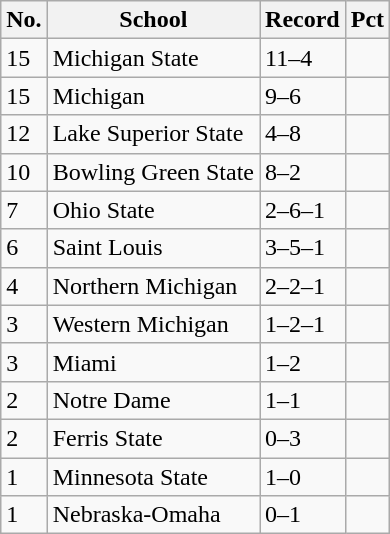<table class="wikitable">
<tr>
<th>No.</th>
<th>School</th>
<th>Record</th>
<th>Pct</th>
</tr>
<tr>
<td>15</td>
<td>Michigan State</td>
<td>11–4</td>
<td></td>
</tr>
<tr>
<td>15</td>
<td>Michigan</td>
<td>9–6</td>
<td></td>
</tr>
<tr>
<td>12</td>
<td>Lake Superior State</td>
<td>4–8</td>
<td></td>
</tr>
<tr>
<td>10</td>
<td>Bowling Green State</td>
<td>8–2</td>
<td></td>
</tr>
<tr>
<td>7</td>
<td>Ohio State</td>
<td>2–6–1</td>
<td></td>
</tr>
<tr>
<td>6</td>
<td>Saint Louis</td>
<td>3–5–1</td>
<td></td>
</tr>
<tr>
<td>4</td>
<td>Northern Michigan</td>
<td>2–2–1</td>
<td></td>
</tr>
<tr>
<td>3</td>
<td>Western Michigan</td>
<td>1–2–1</td>
<td></td>
</tr>
<tr>
<td>3</td>
<td>Miami</td>
<td>1–2</td>
<td></td>
</tr>
<tr>
<td>2</td>
<td>Notre Dame</td>
<td>1–1</td>
<td></td>
</tr>
<tr>
<td>2</td>
<td>Ferris State</td>
<td>0–3</td>
<td></td>
</tr>
<tr>
<td>1</td>
<td>Minnesota State</td>
<td>1–0</td>
<td></td>
</tr>
<tr>
<td>1</td>
<td>Nebraska-Omaha</td>
<td>0–1</td>
<td></td>
</tr>
</table>
